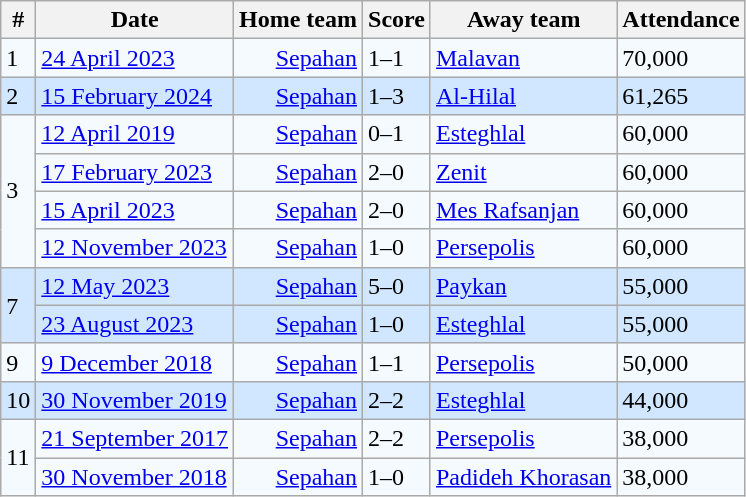<table class="wikitable sortable">
<tr>
<th>#</th>
<th>Date</th>
<th>Home team</th>
<th>Score</th>
<th>Away team</th>
<th>Attendance</th>
</tr>
<tr style="background:#f5faff;">
<td>1</td>
<td><a href='#'>24 April 2023</a></td>
<td align=right><a href='#'>Sepahan</a> </td>
<td>1–1</td>
<td align=left> <a href='#'>Malavan</a></td>
<td>70,000</td>
</tr>
<tr style="background:#d0e7ff;">
<td>2</td>
<td><a href='#'>15 February 2024</a></td>
<td align=right><a href='#'>Sepahan</a> </td>
<td>1–3</td>
<td align=left> <a href='#'>Al-Hilal</a></td>
<td>61,265</td>
</tr>
<tr style="background:#f5faff;">
<td rowspan="4">3</td>
<td><a href='#'>12 April 2019</a></td>
<td align=right><a href='#'>Sepahan</a> </td>
<td>0–1</td>
<td align=left> <a href='#'>Esteghlal</a></td>
<td>60,000</td>
</tr>
<tr style="background:#f5faff;">
<td><a href='#'>17 February 2023</a></td>
<td align=right><a href='#'>Sepahan</a> </td>
<td>2–0</td>
<td align=left> <a href='#'>Zenit</a></td>
<td>60,000</td>
</tr>
<tr style="background:#f5faff;">
<td><a href='#'>15 April 2023</a></td>
<td align=right><a href='#'>Sepahan</a> </td>
<td>2–0</td>
<td align=left> <a href='#'>Mes Rafsanjan</a></td>
<td>60,000</td>
</tr>
<tr style="background:#f5faff;">
<td><a href='#'>12 November 2023</a></td>
<td align=right><a href='#'>Sepahan</a> </td>
<td>1–0</td>
<td align=left> <a href='#'>Persepolis</a></td>
<td>60,000</td>
</tr>
<tr style="background:#d0e7ff;">
<td rowspan="2">7</td>
<td><a href='#'>12 May 2023</a></td>
<td align=right><a href='#'>Sepahan</a> </td>
<td>5–0</td>
<td align=left> <a href='#'>Paykan</a></td>
<td>55,000</td>
</tr>
<tr style="background:#d0e7ff;">
<td><a href='#'>23 August 2023</a></td>
<td align=right><a href='#'>Sepahan</a> </td>
<td>1–0</td>
<td align=left> <a href='#'>Esteghlal</a></td>
<td>55,000</td>
</tr>
<tr style="background:#f5faff;">
<td>9</td>
<td><a href='#'>9 December 2018</a></td>
<td align=right><a href='#'>Sepahan</a> </td>
<td>1–1</td>
<td align=left> <a href='#'>Persepolis</a></td>
<td>50,000</td>
</tr>
<tr style="background:#d0e7ff;">
<td>10</td>
<td><a href='#'>30 November 2019</a></td>
<td align=right><a href='#'>Sepahan</a> </td>
<td>2–2</td>
<td align=left> <a href='#'>Esteghlal</a></td>
<td>44,000</td>
</tr>
<tr style="background:#f5faff;">
<td rowspan="2">11</td>
<td><a href='#'>21 September 2017</a></td>
<td align=right><a href='#'>Sepahan</a> </td>
<td>2–2</td>
<td align=left> <a href='#'>Persepolis</a></td>
<td>38,000</td>
</tr>
<tr style="background:#f5faff;">
<td><a href='#'>30 November 2018</a></td>
<td align=right><a href='#'>Sepahan</a> </td>
<td>1–0</td>
<td align=left> <a href='#'>Padideh Khorasan</a></td>
<td>38,000</td>
</tr>
</table>
